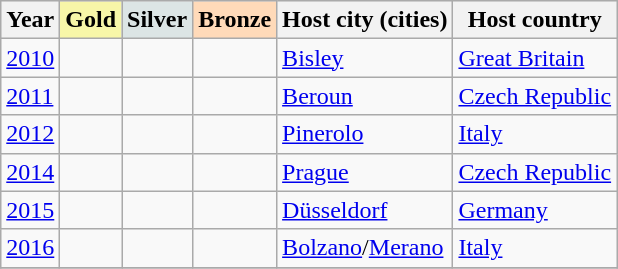<table class="wikitable sortable">
<tr bgcolor="#efefef" align=left>
<th>Year</th>
<th style="background-color: #F7F6A8;"> Gold</th>
<th style="background-color: #DCE5E5;"> Silver</th>
<th style="background-color: #FFDAB9;"> Bronze</th>
<th>Host city (cities)</th>
<th>Host country</th>
</tr>
<tr>
<td><a href='#'>2010</a></td>
<td></td>
<td></td>
<td></td>
<td><a href='#'>Bisley</a></td>
<td><a href='#'>Great Britain</a></td>
</tr>
<tr>
<td><a href='#'>2011</a></td>
<td></td>
<td></td>
<td></td>
<td><a href='#'>Beroun</a></td>
<td><a href='#'>Czech Republic</a></td>
</tr>
<tr>
<td><a href='#'>2012</a></td>
<td></td>
<td></td>
<td></td>
<td><a href='#'>Pinerolo</a></td>
<td><a href='#'>Italy</a></td>
</tr>
<tr>
<td><a href='#'>2014</a></td>
<td></td>
<td></td>
<td></td>
<td><a href='#'>Prague</a></td>
<td><a href='#'>Czech Republic</a></td>
</tr>
<tr>
<td><a href='#'>2015</a></td>
<td></td>
<td></td>
<td></td>
<td><a href='#'>Düsseldorf</a></td>
<td><a href='#'>Germany</a></td>
</tr>
<tr>
<td><a href='#'>2016</a></td>
<td></td>
<td></td>
<td></td>
<td><a href='#'>Bolzano</a>/<a href='#'>Merano</a></td>
<td><a href='#'>Italy</a></td>
</tr>
<tr>
</tr>
</table>
